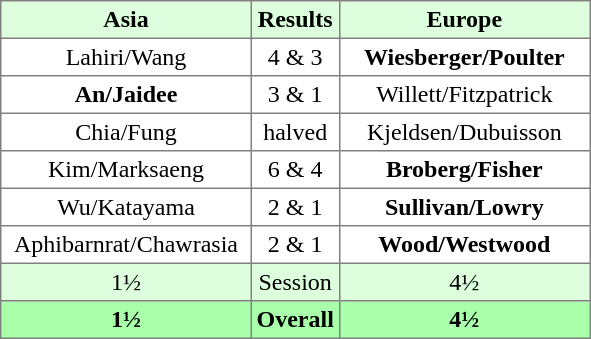<table border="1" cellpadding="3" style="border-collapse:collapse; text-align:center;">
<tr style="background:#ddffdd;">
<th width=160>Asia</th>
<th>Results</th>
<th width=160>Europe</th>
</tr>
<tr>
<td>Lahiri/Wang</td>
<td>4 & 3</td>
<td><strong>Wiesberger/Poulter</strong></td>
</tr>
<tr>
<td><strong>An/Jaidee</strong></td>
<td>3 & 1</td>
<td>Willett/Fitzpatrick</td>
</tr>
<tr>
<td>Chia/Fung</td>
<td>halved</td>
<td>Kjeldsen/Dubuisson</td>
</tr>
<tr>
<td>Kim/Marksaeng</td>
<td>6 & 4</td>
<td><strong>Broberg/Fisher</strong></td>
</tr>
<tr>
<td>Wu/Katayama</td>
<td>2 & 1</td>
<td><strong>Sullivan/Lowry</strong></td>
</tr>
<tr>
<td>Aphibarnrat/Chawrasia</td>
<td>2 & 1</td>
<td><strong>Wood/Westwood</strong></td>
</tr>
<tr style="background:#ddffdd;">
<td>1½</td>
<td>Session</td>
<td>4½</td>
</tr>
<tr style="background:#aaffaa;">
<th>1½</th>
<th>Overall</th>
<th>4½</th>
</tr>
</table>
